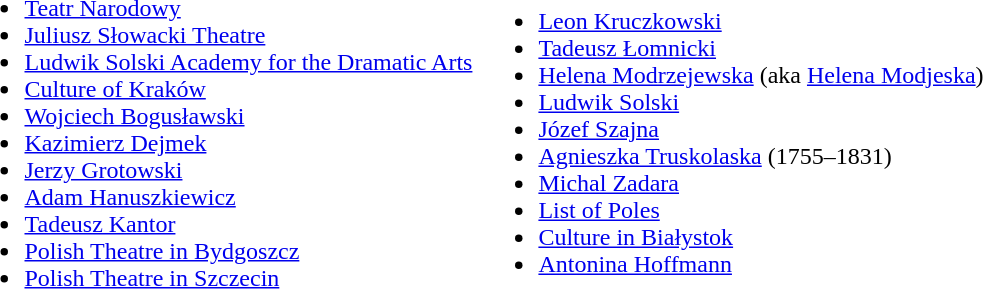<table>
<tr>
<td><br><ul><li><a href='#'>Teatr Narodowy</a></li><li><a href='#'>Juliusz Słowacki Theatre</a></li><li><a href='#'>Ludwik Solski Academy for the Dramatic Arts</a></li><li><a href='#'>Culture of Kraków</a></li><li><a href='#'>Wojciech Bogusławski</a></li><li><a href='#'>Kazimierz Dejmek</a></li><li><a href='#'>Jerzy Grotowski</a></li><li><a href='#'>Adam Hanuszkiewicz</a></li><li><a href='#'>Tadeusz Kantor</a></li><li><a href='#'>Polish Theatre in Bydgoszcz</a></li><li><a href='#'>Polish Theatre in Szczecin</a></li></ul></td>
<td><br><ul><li><a href='#'>Leon Kruczkowski</a></li><li><a href='#'>Tadeusz Łomnicki</a></li><li><a href='#'>Helena Modrzejewska</a> (aka <a href='#'>Helena Modjeska</a>)</li><li><a href='#'>Ludwik Solski</a></li><li><a href='#'>Józef Szajna</a></li><li><a href='#'>Agnieszka Truskolaska</a> (1755–1831)</li><li><a href='#'>Michal Zadara</a></li><li><a href='#'>List of Poles</a></li><li><a href='#'>Culture in Białystok</a></li><li><a href='#'>Antonina Hoffmann</a></li></ul></td>
</tr>
</table>
